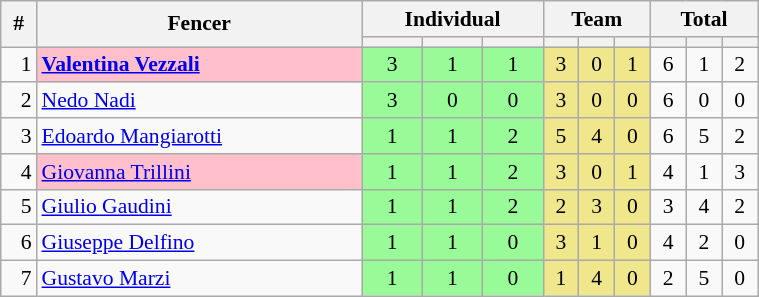<table class="wikitable" width=40% style="font-size:90%; text-align:center;">
<tr>
<th rowspan=2>#</th>
<th rowspan=2>Fencer</th>
<th colspan=3>Individual</th>
<th colspan=3>Team</th>
<th colspan=3>Total</th>
</tr>
<tr>
<th></th>
<th></th>
<th></th>
<th></th>
<th></th>
<th></th>
<th></th>
<th></th>
<th></th>
</tr>
<tr>
<td align=right>1</td>
<td bgcolor=pink align=left><strong><a href='#'>Valentina Vezzali</a></strong></td>
<td bgcolor=PaleGreen>3</td>
<td bgcolor=PaleGreen>1</td>
<td bgcolor=PaleGreen>1</td>
<td bgcolor=Khaki>3</td>
<td bgcolor=Khaki>0</td>
<td bgcolor=Khaki>1</td>
<td>6</td>
<td>1</td>
<td>2</td>
</tr>
<tr>
<td align=right>2</td>
<td align=left><a href='#'>Nedo Nadi</a></td>
<td bgcolor=PaleGreen>3</td>
<td bgcolor=PaleGreen>0</td>
<td bgcolor=PaleGreen>0</td>
<td bgcolor=Khaki>3</td>
<td bgcolor=Khaki>0</td>
<td bgcolor=Khaki>0</td>
<td>6</td>
<td>0</td>
<td>0</td>
</tr>
<tr>
<td align=right>3</td>
<td align=left><a href='#'>Edoardo Mangiarotti</a></td>
<td bgcolor=PaleGreen>1</td>
<td bgcolor=PaleGreen>1</td>
<td bgcolor=PaleGreen>2</td>
<td bgcolor=Khaki>5</td>
<td bgcolor=Khaki>4</td>
<td bgcolor=Khaki>0</td>
<td>6</td>
<td>5</td>
<td>2</td>
</tr>
<tr>
<td align=right>4</td>
<td bgcolor=pink align=left><a href='#'>Giovanna Trillini</a></td>
<td bgcolor=PaleGreen>1</td>
<td bgcolor=PaleGreen>1</td>
<td bgcolor=PaleGreen>2</td>
<td bgcolor=Khaki>3</td>
<td bgcolor=Khaki>0</td>
<td bgcolor=Khaki>1</td>
<td>4</td>
<td>1</td>
<td>3</td>
</tr>
<tr>
<td align=right>5</td>
<td align=left><a href='#'>Giulio Gaudini</a></td>
<td bgcolor=PaleGreen>1</td>
<td bgcolor=PaleGreen>1</td>
<td bgcolor=PaleGreen>2</td>
<td bgcolor=Khaki>2</td>
<td bgcolor=Khaki>3</td>
<td bgcolor=Khaki>0</td>
<td>3</td>
<td>4</td>
<td>2</td>
</tr>
<tr>
<td align=right>6</td>
<td align=left><a href='#'>Giuseppe Delfino</a></td>
<td bgcolor=PaleGreen>1</td>
<td bgcolor=PaleGreen>1</td>
<td bgcolor=PaleGreen>0</td>
<td bgcolor=Khaki>3</td>
<td bgcolor=Khaki>1</td>
<td bgcolor=Khaki>0</td>
<td>4</td>
<td>2</td>
<td>0</td>
</tr>
<tr>
<td align=right>7</td>
<td align=left><a href='#'>Gustavo Marzi</a></td>
<td bgcolor=PaleGreen>1</td>
<td bgcolor=PaleGreen>1</td>
<td bgcolor=PaleGreen>0</td>
<td bgcolor=Khaki>1</td>
<td bgcolor=Khaki>4</td>
<td bgcolor=Khaki>0</td>
<td>2</td>
<td>5</td>
<td>0</td>
</tr>
</table>
